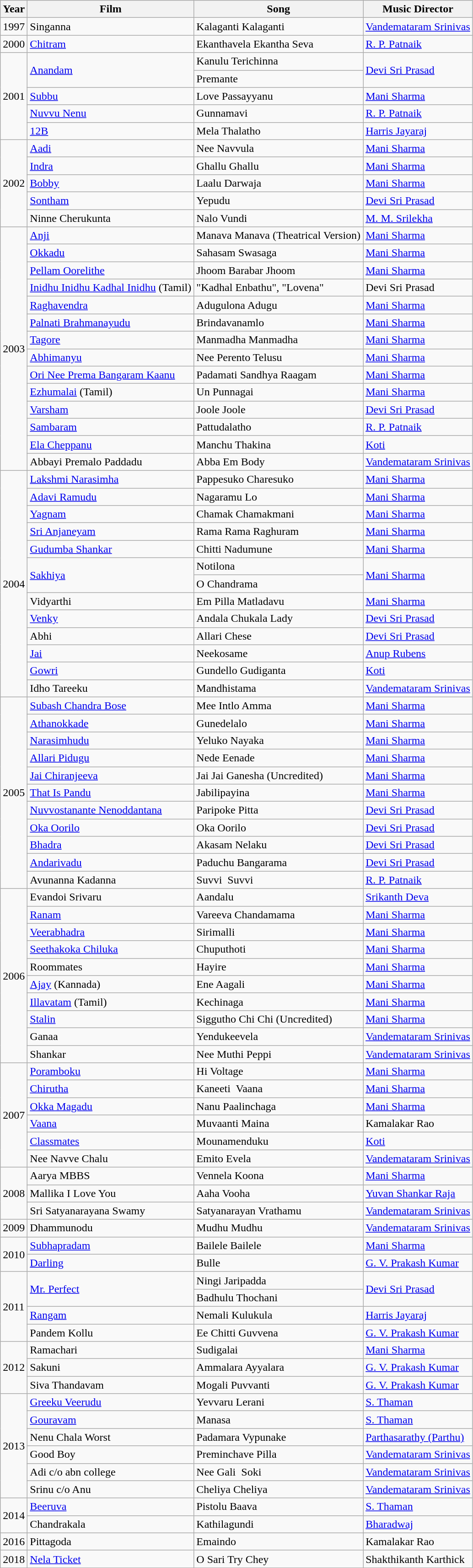<table class="wikitable">
<tr>
<th>Year</th>
<th>Film</th>
<th>Song</th>
<th>Music Director</th>
</tr>
<tr>
<td>1997</td>
<td>Singanna</td>
<td>Kalaganti Kalaganti</td>
<td><a href='#'>Vandemataram Srinivas</a></td>
</tr>
<tr>
<td>2000</td>
<td><a href='#'>Chitram</a></td>
<td>Ekanthavela Ekantha Seva</td>
<td><a href='#'>R. P. Patnaik</a></td>
</tr>
<tr>
<td rowspan="5">2001</td>
<td rowspan="2"><a href='#'>Anandam</a></td>
<td>Kanulu Terichinna</td>
<td rowspan="2"><a href='#'>Devi Sri Prasad</a></td>
</tr>
<tr>
<td>Premante</td>
</tr>
<tr>
<td><a href='#'>Subbu</a></td>
<td>Love Passayyanu</td>
<td><a href='#'>Mani Sharma</a></td>
</tr>
<tr>
<td><a href='#'>Nuvvu Nenu</a></td>
<td>Gunnamavi</td>
<td><a href='#'>R. P. Patnaik</a></td>
</tr>
<tr>
<td><a href='#'>12B</a></td>
<td>Mela Thalatho</td>
<td><a href='#'>Harris Jayaraj</a></td>
</tr>
<tr>
<td rowspan="5">2002</td>
<td><a href='#'>Aadi</a></td>
<td>Nee Navvula</td>
<td><a href='#'>Mani Sharma</a></td>
</tr>
<tr>
<td><a href='#'>Indra</a></td>
<td>Ghallu Ghallu</td>
<td><a href='#'>Mani Sharma</a></td>
</tr>
<tr>
<td><a href='#'>Bobby</a></td>
<td>Laalu Darwaja</td>
<td><a href='#'>Mani Sharma</a></td>
</tr>
<tr>
<td><a href='#'>Sontham</a></td>
<td>Yepudu</td>
<td><a href='#'>Devi Sri Prasad</a></td>
</tr>
<tr>
<td>Ninne Cherukunta</td>
<td>Nalo Vundi</td>
<td><a href='#'>M. M. Srilekha</a></td>
</tr>
<tr>
<td rowspan="14">2003</td>
<td><a href='#'>Anji</a></td>
<td>Manava Manava (Theatrical Version)</td>
<td><a href='#'>Mani Sharma</a></td>
</tr>
<tr>
<td><a href='#'>Okkadu</a></td>
<td>Sahasam Swasaga</td>
<td><a href='#'>Mani Sharma</a></td>
</tr>
<tr>
<td><a href='#'>Pellam Oorelithe</a></td>
<td>Jhoom Barabar Jhoom</td>
<td><a href='#'>Mani Sharma</a></td>
</tr>
<tr>
<td><a href='#'>Inidhu Inidhu Kadhal Inidhu</a> (Tamil)</td>
<td>"Kadhal Enbathu", "Lovena"</td>
<td>Devi Sri Prasad</td>
</tr>
<tr>
<td><a href='#'>Raghavendra</a></td>
<td>Adugulona Adugu</td>
<td><a href='#'>Mani Sharma</a></td>
</tr>
<tr>
<td><a href='#'>Palnati Brahmanayudu</a></td>
<td>Brindavanamlo</td>
<td><a href='#'>Mani Sharma</a></td>
</tr>
<tr>
<td><a href='#'>Tagore</a></td>
<td>Manmadha Manmadha</td>
<td><a href='#'>Mani Sharma</a></td>
</tr>
<tr>
<td><a href='#'>Abhimanyu</a></td>
<td>Nee Perento Telusu</td>
<td><a href='#'>Mani Sharma</a></td>
</tr>
<tr>
<td><a href='#'>Ori Nee Prema Bangaram Kaanu</a></td>
<td>Padamati Sandhya Raagam</td>
<td><a href='#'>Mani Sharma</a></td>
</tr>
<tr>
<td><a href='#'>Ezhumalai</a> (Tamil)</td>
<td>Un Punnagai</td>
<td><a href='#'>Mani Sharma</a></td>
</tr>
<tr>
<td><a href='#'>Varsham</a></td>
<td>Joole Joole</td>
<td><a href='#'>Devi Sri Prasad</a></td>
</tr>
<tr>
<td><a href='#'>Sambaram</a></td>
<td>Pattudalatho</td>
<td><a href='#'>R. P. Patnaik</a></td>
</tr>
<tr>
<td><a href='#'>Ela Cheppanu</a></td>
<td>Manchu Thakina</td>
<td><a href='#'>Koti</a></td>
</tr>
<tr>
<td>Abbayi Premalo Paddadu</td>
<td>Abba Em Body</td>
<td><a href='#'>Vandemataram Srinivas</a></td>
</tr>
<tr>
<td rowspan="13">2004</td>
<td><a href='#'>Lakshmi Narasimha</a></td>
<td>Pappesuko Charesuko</td>
<td><a href='#'>Mani Sharma</a></td>
</tr>
<tr>
<td><a href='#'>Adavi Ramudu</a></td>
<td>Nagaramu Lo</td>
<td><a href='#'>Mani Sharma</a></td>
</tr>
<tr>
<td><a href='#'>Yagnam</a></td>
<td>Chamak Chamakmani</td>
<td><a href='#'>Mani Sharma</a></td>
</tr>
<tr>
<td><a href='#'>Sri Anjaneyam</a></td>
<td>Rama Rama Raghuram</td>
<td><a href='#'>Mani Sharma</a></td>
</tr>
<tr>
<td><a href='#'>Gudumba Shankar</a></td>
<td>Chitti Nadumune</td>
<td><a href='#'>Mani Sharma</a></td>
</tr>
<tr>
<td rowspan="2"><a href='#'>Sakhiya</a></td>
<td>Notilona</td>
<td rowspan="2"><a href='#'>Mani Sharma</a></td>
</tr>
<tr>
<td>O Chandrama</td>
</tr>
<tr>
<td>Vidyarthi</td>
<td>Em Pilla Matladavu</td>
<td><a href='#'>Mani Sharma</a></td>
</tr>
<tr>
<td><a href='#'>Venky</a></td>
<td>Andala Chukala Lady</td>
<td><a href='#'>Devi Sri Prasad</a></td>
</tr>
<tr>
<td>Abhi</td>
<td>Allari Chese</td>
<td><a href='#'>Devi Sri Prasad</a></td>
</tr>
<tr>
<td><a href='#'>Jai</a></td>
<td>Neekosame</td>
<td><a href='#'>Anup Rubens</a></td>
</tr>
<tr>
<td><a href='#'>Gowri</a></td>
<td>Gundello Gudiganta</td>
<td><a href='#'>Koti</a></td>
</tr>
<tr>
<td>Idho Tareeku</td>
<td>Mandhistama</td>
<td><a href='#'>Vandemataram Srinivas</a></td>
</tr>
<tr>
<td rowspan="11">2005</td>
<td><a href='#'>Subash Chandra Bose</a></td>
<td>Mee Intlo Amma</td>
<td><a href='#'>Mani Sharma</a></td>
</tr>
<tr>
<td><a href='#'>Athanokkade</a></td>
<td>Gunedelalo</td>
<td><a href='#'>Mani Sharma</a></td>
</tr>
<tr>
<td><a href='#'>Narasimhudu</a></td>
<td>Yeluko Nayaka</td>
<td><a href='#'>Mani Sharma</a></td>
</tr>
<tr>
<td><a href='#'>Allari Pidugu</a></td>
<td>Nede Eenade</td>
<td><a href='#'>Mani Sharma</a></td>
</tr>
<tr>
<td><a href='#'>Jai Chiranjeeva</a></td>
<td>Jai Jai Ganesha (Uncredited)</td>
<td><a href='#'>Mani Sharma</a></td>
</tr>
<tr>
<td><a href='#'>That Is Pandu</a></td>
<td>Jabilipayina</td>
<td><a href='#'>Mani Sharma</a></td>
</tr>
<tr>
<td><a href='#'>Nuvvostanante Nenoddantana</a></td>
<td>Paripoke Pitta</td>
<td><a href='#'>Devi Sri Prasad</a></td>
</tr>
<tr>
<td><a href='#'>Oka Oorilo</a></td>
<td>Oka Oorilo</td>
<td><a href='#'>Devi Sri Prasad</a></td>
</tr>
<tr>
<td><a href='#'>Bhadra</a></td>
<td>Akasam Nelaku</td>
<td><a href='#'>Devi Sri Prasad</a></td>
</tr>
<tr>
<td><a href='#'>Andarivadu</a></td>
<td>Paduchu Bangarama</td>
<td><a href='#'>Devi Sri Prasad</a></td>
</tr>
<tr>
<td>Avunanna Kadanna</td>
<td>Suvvi  Suvvi</td>
<td><a href='#'>R. P. Patnaik</a></td>
</tr>
<tr>
<td rowspan="10">2006</td>
<td>Evandoi Srivaru</td>
<td>Aandalu</td>
<td><a href='#'>Srikanth Deva</a></td>
</tr>
<tr>
<td><a href='#'>Ranam</a></td>
<td>Vareeva Chandamama</td>
<td><a href='#'>Mani Sharma</a></td>
</tr>
<tr>
<td><a href='#'>Veerabhadra</a></td>
<td>Sirimalli</td>
<td><a href='#'>Mani Sharma</a></td>
</tr>
<tr>
<td><a href='#'>Seethakoka Chiluka</a></td>
<td>Chuputhoti</td>
<td><a href='#'>Mani Sharma</a></td>
</tr>
<tr>
<td>Roommates</td>
<td>Hayire</td>
<td><a href='#'>Mani Sharma</a></td>
</tr>
<tr>
<td><a href='#'>Ajay</a> (Kannada)</td>
<td>Ene Aagali</td>
<td><a href='#'>Mani Sharma</a></td>
</tr>
<tr>
<td><a href='#'>Illavatam</a> (Tamil)</td>
<td>Kechinaga</td>
<td><a href='#'>Mani Sharma</a></td>
</tr>
<tr>
<td><a href='#'>Stalin</a></td>
<td>Siggutho Chi Chi (Uncredited)</td>
<td><a href='#'>Mani Sharma</a></td>
</tr>
<tr>
<td>Ganaa</td>
<td>Yendukeevela</td>
<td><a href='#'>Vandemataram Srinivas</a></td>
</tr>
<tr>
<td>Shankar</td>
<td>Nee Muthi Peppi</td>
<td><a href='#'>Vandemataram Srinivas</a></td>
</tr>
<tr>
<td rowspan="6">2007</td>
<td><a href='#'>Poramboku</a></td>
<td>Hi Voltage</td>
<td><a href='#'>Mani Sharma</a></td>
</tr>
<tr>
<td><a href='#'>Chirutha</a></td>
<td>Kaneeti  Vaana</td>
<td><a href='#'>Mani Sharma</a></td>
</tr>
<tr>
<td><a href='#'>Okka Magadu</a></td>
<td>Nanu Paalinchaga</td>
<td><a href='#'>Mani Sharma</a></td>
</tr>
<tr>
<td><a href='#'>Vaana</a></td>
<td>Muvaanti Maina</td>
<td>Kamalakar Rao</td>
</tr>
<tr>
<td><a href='#'>Classmates</a></td>
<td>Mounamenduku</td>
<td><a href='#'>Koti</a></td>
</tr>
<tr>
<td>Nee Navve Chalu</td>
<td>Emito Evela</td>
<td><a href='#'>Vandemataram Srinivas</a></td>
</tr>
<tr>
<td rowspan="3">2008</td>
<td>Aarya MBBS</td>
<td>Vennela Koona</td>
<td><a href='#'>Mani Sharma</a></td>
</tr>
<tr>
<td>Mallika I Love You</td>
<td>Aaha Vooha</td>
<td><a href='#'>Yuvan Shankar Raja</a></td>
</tr>
<tr>
<td>Sri Satyanarayana Swamy</td>
<td>Satyanarayan Vrathamu</td>
<td><a href='#'>Vandemataram Srinivas</a></td>
</tr>
<tr>
<td>2009</td>
<td>Dhammunodu</td>
<td>Mudhu Mudhu</td>
<td><a href='#'>Vandemataram Srinivas</a></td>
</tr>
<tr>
<td rowspan="2">2010</td>
<td><a href='#'>Subhapradam</a></td>
<td>Bailele Bailele</td>
<td><a href='#'>Mani Sharma</a></td>
</tr>
<tr>
<td><a href='#'>Darling</a></td>
<td>Bulle</td>
<td><a href='#'>G. V. Prakash Kumar</a></td>
</tr>
<tr>
<td rowspan="4">2011</td>
<td rowspan="2"><a href='#'>Mr. Perfect</a></td>
<td>Ningi Jaripadda</td>
<td rowspan="2"><a href='#'>Devi Sri Prasad</a></td>
</tr>
<tr>
<td>Badhulu Thochani</td>
</tr>
<tr>
<td><a href='#'>Rangam</a></td>
<td>Nemali Kulukula</td>
<td><a href='#'>Harris Jayaraj</a></td>
</tr>
<tr>
<td>Pandem Kollu</td>
<td>Ee Chitti Guvvena</td>
<td><a href='#'>G. V. Prakash Kumar</a></td>
</tr>
<tr>
<td rowspan="3">2012</td>
<td>Ramachari</td>
<td>Sudigalai</td>
<td><a href='#'>Mani Sharma</a></td>
</tr>
<tr>
<td>Sakuni</td>
<td>Ammalara Ayyalara</td>
<td><a href='#'>G. V. Prakash Kumar</a></td>
</tr>
<tr>
<td>Siva Thandavam</td>
<td>Mogali Puvvanti</td>
<td><a href='#'>G. V. Prakash Kumar</a></td>
</tr>
<tr>
<td rowspan="6">2013</td>
<td><a href='#'>Greeku Veerudu</a></td>
<td>Yevvaru Lerani</td>
<td><a href='#'>S. Thaman</a></td>
</tr>
<tr>
<td><a href='#'>Gouravam</a></td>
<td>Manasa</td>
<td><a href='#'>S. Thaman</a></td>
</tr>
<tr>
<td>Nenu Chala Worst</td>
<td>Padamara Vypunake</td>
<td><a href='#'>Parthasarathy (Parthu)</a></td>
</tr>
<tr>
<td>Good Boy</td>
<td>Preminchave Pilla</td>
<td><a href='#'>Vandemataram Srinivas</a></td>
</tr>
<tr>
<td>Adi c/o abn college</td>
<td>Nee Gali  Soki</td>
<td><a href='#'>Vandemataram Srinivas</a></td>
</tr>
<tr>
<td>Srinu c/o Anu</td>
<td>Cheliya Cheliya</td>
<td><a href='#'>Vandemataram Srinivas</a></td>
</tr>
<tr>
<td rowspan="2">2014</td>
<td><a href='#'>Beeruva</a></td>
<td>Pistolu Baava</td>
<td><a href='#'>S. Thaman</a></td>
</tr>
<tr>
<td>Chandrakala</td>
<td>Kathilagundi</td>
<td><a href='#'>Bharadwaj</a></td>
</tr>
<tr>
<td>2016</td>
<td>Pittagoda</td>
<td>Emaindo</td>
<td>Kamalakar Rao</td>
</tr>
<tr>
<td>2018</td>
<td><a href='#'>Nela Ticket</a></td>
<td>O Sari Try Chey</td>
<td>Shakthikanth Karthick</td>
</tr>
</table>
